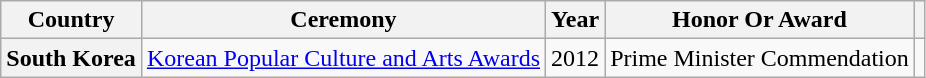<table class="wikitable plainrowheaders">
<tr>
<th scope="col">Country</th>
<th scope="col">Ceremony</th>
<th scope="col">Year</th>
<th scope="col">Honor Or Award</th>
<th scope="col" class="unsortable"></th>
</tr>
<tr>
<th scope="row">South Korea</th>
<td><a href='#'>Korean Popular Culture and Arts Awards</a></td>
<td style="text-align:center">2012</td>
<td>Prime Minister Commendation</td>
<td style="text-align:center"></td>
</tr>
</table>
